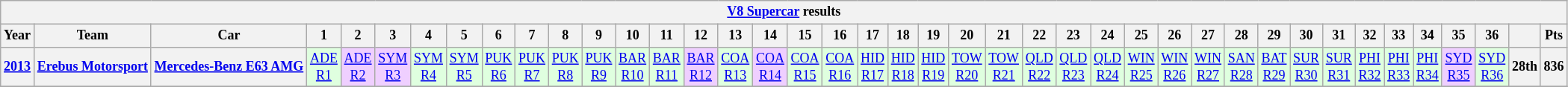<table class="wikitable" style="text-align:center; font-size:75%">
<tr>
<th colspan=45><a href='#'>V8 Supercar</a> results</th>
</tr>
<tr>
<th>Year</th>
<th>Team</th>
<th>Car</th>
<th>1</th>
<th>2</th>
<th>3</th>
<th>4</th>
<th>5</th>
<th>6</th>
<th>7</th>
<th>8</th>
<th>9</th>
<th>10</th>
<th>11</th>
<th>12</th>
<th>13</th>
<th>14</th>
<th>15</th>
<th>16</th>
<th>17</th>
<th>18</th>
<th>19</th>
<th>20</th>
<th>21</th>
<th>22</th>
<th>23</th>
<th>24</th>
<th>25</th>
<th>26</th>
<th>27</th>
<th>28</th>
<th>29</th>
<th>30</th>
<th>31</th>
<th>32</th>
<th>33</th>
<th>34</th>
<th>35</th>
<th>36</th>
<th></th>
<th>Pts</th>
</tr>
<tr>
<th><a href='#'>2013</a></th>
<th nowrap><a href='#'>Erebus Motorsport</a></th>
<th nowrap><a href='#'>Mercedes-Benz E63 AMG</a></th>
<td style="background:#DFFFDF;"><a href='#'>ADE <br> R1</a><br></td>
<td style="background:#EFCFFF;"><a href='#'>ADE <br> R2</a><br></td>
<td style="background:#EFCFFF;"><a href='#'>SYM <br> R3</a><br></td>
<td style="background:#DFFFDF;"><a href='#'>SYM <br> R4</a><br></td>
<td style="background:#DFFFDF;"><a href='#'>SYM <br> R5</a><br></td>
<td style="background:#DFFFDF;"><a href='#'>PUK <br> R6</a><br></td>
<td style="background:#DFFFDF;"><a href='#'>PUK <br> R7</a><br></td>
<td style="background:#DFFFDF;"><a href='#'>PUK <br> R8</a><br></td>
<td style="background:#DFFFDF;"><a href='#'>PUK <br> R9</a><br></td>
<td style="background:#DFFFDF;"><a href='#'>BAR <br> R10</a><br></td>
<td style="background:#DFFFDF;"><a href='#'>BAR <br> R11</a><br></td>
<td style="background:#EFCFFF;"><a href='#'>BAR <br> R12</a><br></td>
<td style="background:#DFFFDF;"><a href='#'>COA <br> R13</a><br></td>
<td style="background:#EFCFFF;"><a href='#'>COA <br> R14</a><br></td>
<td style="background:#DFFFDF;"><a href='#'>COA <br> R15</a><br></td>
<td style="background:#DFFFDF;"><a href='#'>COA <br> R16</a><br></td>
<td style="background:#DFFFDF;"><a href='#'>HID <br> R17</a><br></td>
<td style="background:#DFFFDF;"><a href='#'>HID <br> R18</a><br></td>
<td style="background:#DFFFDF;"><a href='#'>HID <br> R19</a><br></td>
<td style="background:#DFFFDF;"><a href='#'>TOW <br> R20</a><br></td>
<td style="background:#DFFFDF;"><a href='#'>TOW <br> R21</a><br></td>
<td style="background:#DFFFDF;"><a href='#'>QLD <br> R22</a><br></td>
<td style="background:#DFFFDF;"><a href='#'>QLD <br> R23</a><br></td>
<td style="background:#DFFFDF;"><a href='#'>QLD <br> R24</a><br></td>
<td style="background:#DFFFDF;"><a href='#'>WIN <br> R25</a><br></td>
<td style="background:#DFFFDF;"><a href='#'>WIN <br> R26</a><br></td>
<td style="background:#DFFFDF;"><a href='#'>WIN <br> R27</a><br></td>
<td style="background:#DFFFDF;"><a href='#'>SAN <br> R28</a><br></td>
<td style="background:#DFFFDF;"><a href='#'>BAT <br> R29</a><br></td>
<td style="background:#DFFFDF;"><a href='#'>SUR <br> R30</a><br></td>
<td style="background:#DFFFDF;"><a href='#'>SUR <br> R31</a><br></td>
<td style="background:#DFFFDF;"><a href='#'>PHI <br> R32</a><br></td>
<td style="background:#DFFFDF;"><a href='#'>PHI <br> R33</a><br></td>
<td style="background:#DFFFDF;"><a href='#'>PHI <br> R34</a><br></td>
<td style="background:#EFCFFF;"><a href='#'>SYD <br> R35</a><br></td>
<td style="background:#DFFFDF;"><a href='#'>SYD <br> R36</a><br></td>
<th>28th</th>
<th>836</th>
</tr>
<tr>
</tr>
</table>
